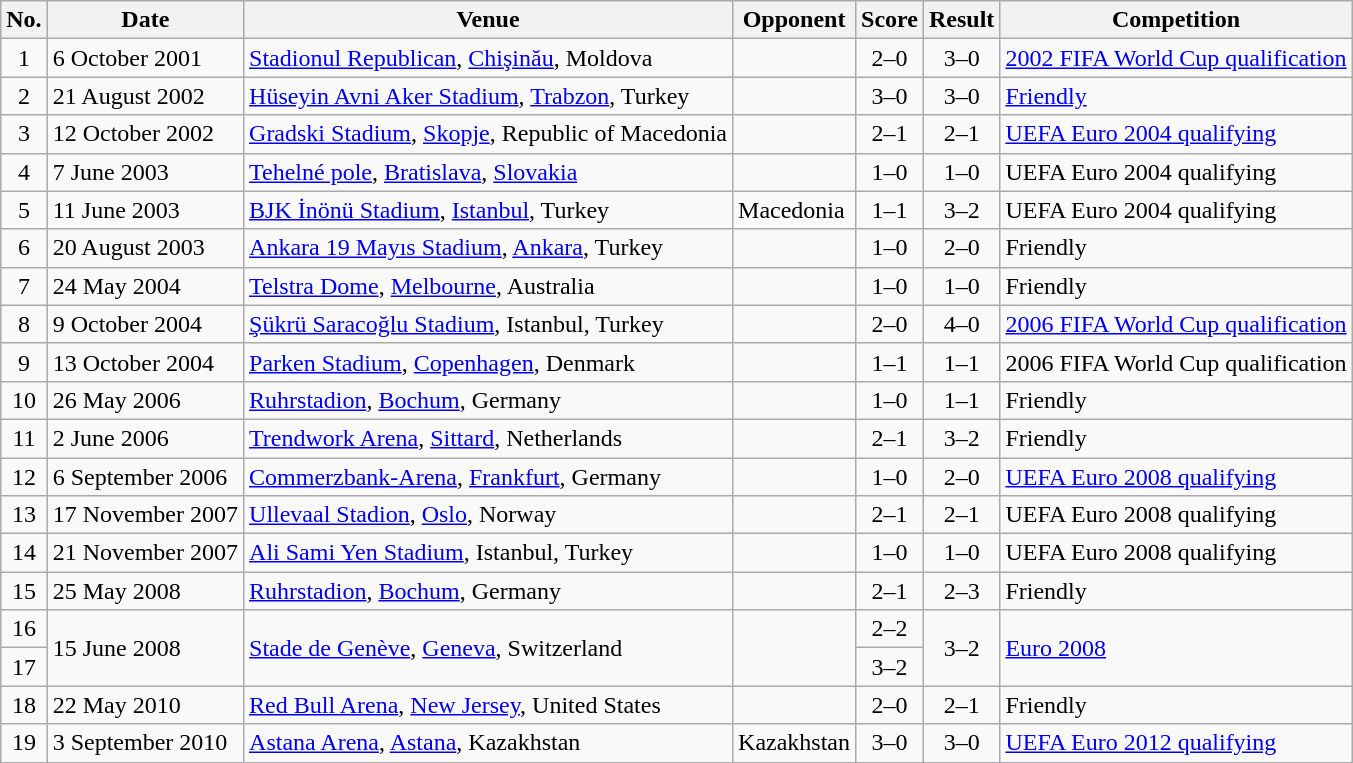<table class="wikitable sortable">
<tr>
<th scope="col">No.</th>
<th scope="col">Date</th>
<th scope="col">Venue</th>
<th scope="col">Opponent</th>
<th scope="col">Score</th>
<th scope="col">Result</th>
<th scope="col">Competition</th>
</tr>
<tr>
<td align="center">1</td>
<td>6 October 2001</td>
<td><a href='#'>Stadionul Republican</a>, <a href='#'>Chişinău</a>, Moldova</td>
<td></td>
<td align="center">2–0</td>
<td align="center">3–0</td>
<td><a href='#'>2002 FIFA World Cup qualification</a></td>
</tr>
<tr>
<td align="center">2</td>
<td>21 August 2002</td>
<td><a href='#'>Hüseyin Avni Aker Stadium</a>, <a href='#'>Trabzon</a>, Turkey</td>
<td></td>
<td align="center">3–0</td>
<td align="center">3–0</td>
<td><a href='#'>Friendly</a></td>
</tr>
<tr>
<td align="center">3</td>
<td>12 October 2002</td>
<td><a href='#'>Gradski Stadium</a>, <a href='#'>Skopje</a>, Republic of Macedonia</td>
<td></td>
<td align="center">2–1</td>
<td align="center">2–1</td>
<td><a href='#'>UEFA Euro 2004 qualifying</a></td>
</tr>
<tr>
<td align="center">4</td>
<td>7 June 2003</td>
<td><a href='#'>Tehelné pole</a>, <a href='#'>Bratislava</a>, <a href='#'>Slovakia</a></td>
<td></td>
<td align="center">1–0</td>
<td align="center">1–0</td>
<td>UEFA Euro 2004 qualifying</td>
</tr>
<tr>
<td align="center">5</td>
<td>11 June 2003</td>
<td><a href='#'>BJK İnönü Stadium</a>, <a href='#'>Istanbul</a>, Turkey</td>
<td> Macedonia</td>
<td align="center">1–1</td>
<td align="center">3–2</td>
<td>UEFA Euro 2004 qualifying</td>
</tr>
<tr>
<td align="center">6</td>
<td>20 August 2003</td>
<td><a href='#'>Ankara 19 Mayıs Stadium</a>, <a href='#'>Ankara</a>, Turkey</td>
<td></td>
<td align="center">1–0</td>
<td align="center">2–0</td>
<td>Friendly</td>
</tr>
<tr>
<td align="center">7</td>
<td>24 May 2004</td>
<td><a href='#'>Telstra Dome</a>, <a href='#'>Melbourne</a>, Australia</td>
<td></td>
<td align="center">1–0</td>
<td align="center">1–0</td>
<td>Friendly</td>
</tr>
<tr>
<td align="center">8</td>
<td>9 October 2004</td>
<td><a href='#'>Şükrü Saracoğlu Stadium</a>, Istanbul, Turkey</td>
<td></td>
<td align="center">2–0</td>
<td align="center">4–0</td>
<td><a href='#'>2006 FIFA World Cup qualification</a></td>
</tr>
<tr>
<td align="center">9</td>
<td>13 October 2004</td>
<td><a href='#'>Parken Stadium</a>, <a href='#'>Copenhagen</a>, Denmark</td>
<td></td>
<td align="center">1–1</td>
<td align="center">1–1</td>
<td>2006 FIFA World Cup qualification</td>
</tr>
<tr>
<td align="center">10</td>
<td>26 May 2006</td>
<td><a href='#'>Ruhrstadion</a>, <a href='#'>Bochum</a>, Germany</td>
<td></td>
<td align="center">1–0</td>
<td align="center">1–1</td>
<td>Friendly</td>
</tr>
<tr>
<td align="center">11</td>
<td>2 June 2006</td>
<td><a href='#'>Trendwork Arena</a>, <a href='#'>Sittard</a>, Netherlands</td>
<td></td>
<td align="center">2–1</td>
<td align="center">3–2</td>
<td>Friendly</td>
</tr>
<tr>
<td align="center">12</td>
<td>6 September 2006</td>
<td><a href='#'>Commerzbank-Arena</a>, <a href='#'>Frankfurt</a>, Germany</td>
<td></td>
<td align="center">1–0</td>
<td align="center">2–0</td>
<td><a href='#'>UEFA Euro 2008 qualifying</a></td>
</tr>
<tr>
<td align="center">13</td>
<td>17 November 2007</td>
<td><a href='#'>Ullevaal Stadion</a>, <a href='#'>Oslo</a>, Norway</td>
<td></td>
<td align="center">2–1</td>
<td align="center">2–1</td>
<td>UEFA Euro 2008 qualifying</td>
</tr>
<tr>
<td align="center">14</td>
<td>21 November 2007</td>
<td><a href='#'>Ali Sami Yen Stadium</a>, Istanbul, Turkey</td>
<td></td>
<td align="center">1–0</td>
<td align="center">1–0</td>
<td>UEFA Euro 2008 qualifying</td>
</tr>
<tr>
<td align="center">15</td>
<td>25 May 2008</td>
<td><a href='#'>Ruhrstadion</a>, <a href='#'>Bochum</a>, Germany</td>
<td></td>
<td align="center">2–1</td>
<td align="center">2–3</td>
<td>Friendly</td>
</tr>
<tr>
<td align="center">16</td>
<td rowspan="2">15 June 2008</td>
<td rowspan="2"><a href='#'>Stade de Genève</a>, <a href='#'>Geneva</a>, Switzerland</td>
<td rowspan="2"></td>
<td align="center">2–2</td>
<td rowspan="2" align="center">3–2</td>
<td rowspan="2"><a href='#'>Euro 2008</a></td>
</tr>
<tr>
<td align="center">17</td>
<td align="center">3–2</td>
</tr>
<tr>
<td align="center">18</td>
<td>22 May 2010</td>
<td><a href='#'>Red Bull Arena</a>, <a href='#'>New Jersey</a>, United States</td>
<td></td>
<td align="center">2–0</td>
<td align="center">2–1</td>
<td>Friendly</td>
</tr>
<tr>
<td align="center">19</td>
<td>3 September 2010</td>
<td><a href='#'>Astana Arena</a>, <a href='#'>Astana</a>, Kazakhstan</td>
<td> Kazakhstan</td>
<td align="center">3–0</td>
<td align="center">3–0</td>
<td><a href='#'>UEFA Euro 2012 qualifying</a></td>
</tr>
</table>
